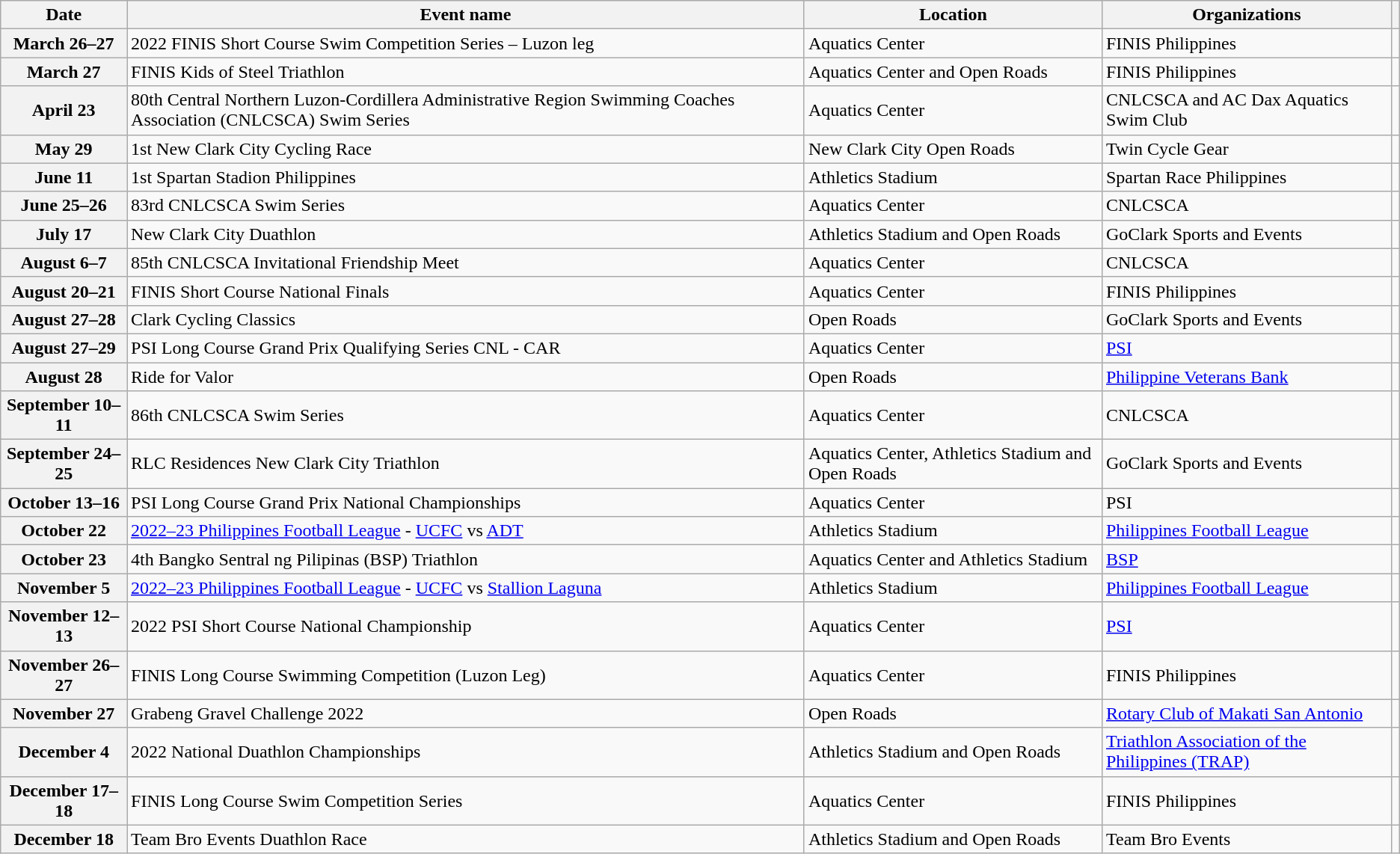<table class="wikitable">
<tr>
<th>Date</th>
<th>Event name</th>
<th>Location</th>
<th>Organizations</th>
<th></th>
</tr>
<tr>
<th scope="row">March 26–27</th>
<td>2022 FINIS Short Course Swim Competition Series – Luzon leg</td>
<td>Aquatics Center</td>
<td>FINIS Philippines</td>
<td></td>
</tr>
<tr>
<th scope="row">March 27</th>
<td>FINIS Kids of Steel Triathlon</td>
<td>Aquatics Center and Open Roads</td>
<td>FINIS Philippines</td>
<td></td>
</tr>
<tr>
<th scope="row">April 23</th>
<td>80th Central Northern Luzon-Cordillera Administrative Region Swimming Coaches Association (CNLCSCA) Swim Series</td>
<td>Aquatics Center</td>
<td>CNLCSCA and AC Dax Aquatics Swim Club</td>
<td></td>
</tr>
<tr>
<th scope="row">May 29</th>
<td>1st New Clark City Cycling Race</td>
<td>New Clark City Open Roads</td>
<td>Twin Cycle Gear</td>
<td></td>
</tr>
<tr>
<th scope="row">June 11</th>
<td>1st Spartan Stadion Philippines</td>
<td>Athletics Stadium</td>
<td>Spartan Race Philippines</td>
<td></td>
</tr>
<tr>
<th scope="row">June 25–26</th>
<td>83rd CNLCSCA Swim Series</td>
<td>Aquatics Center</td>
<td>CNLCSCA</td>
<td></td>
</tr>
<tr>
<th scope="row">July 17</th>
<td>New Clark City Duathlon</td>
<td>Athletics Stadium and Open Roads</td>
<td>GoClark Sports and Events</td>
<td></td>
</tr>
<tr>
<th scope="row">August 6–7</th>
<td>85th CNLCSCA Invitational Friendship Meet</td>
<td>Aquatics Center</td>
<td>CNLCSCA</td>
<td></td>
</tr>
<tr>
<th scope="row">August 20–21</th>
<td>FINIS Short Course National Finals</td>
<td>Aquatics Center</td>
<td>FINIS Philippines</td>
<td></td>
</tr>
<tr>
<th scope="row">August 27–28</th>
<td>Clark Cycling Classics</td>
<td>Open Roads</td>
<td>GoClark Sports and Events</td>
<td></td>
</tr>
<tr>
<th scope="row">August 27–29</th>
<td>PSI Long Course Grand Prix Qualifying Series CNL - CAR</td>
<td>Aquatics Center</td>
<td><a href='#'>PSI</a></td>
<td></td>
</tr>
<tr>
<th scope="row">August 28</th>
<td>Ride for Valor</td>
<td>Open Roads</td>
<td><a href='#'>Philippine Veterans Bank</a></td>
<td></td>
</tr>
<tr>
<th scope="row">September 10–11</th>
<td>86th CNLCSCA Swim Series</td>
<td>Aquatics Center</td>
<td>CNLCSCA</td>
<td></td>
</tr>
<tr>
<th scope="row">September 24–25</th>
<td>RLC Residences New Clark City Triathlon</td>
<td>Aquatics Center, Athletics Stadium and Open Roads</td>
<td>GoClark Sports and Events</td>
<td></td>
</tr>
<tr>
<th scope="row">October 13–16</th>
<td>PSI Long Course Grand Prix National Championships</td>
<td>Aquatics Center</td>
<td>PSI</td>
<td></td>
</tr>
<tr>
<th scope="row">October 22</th>
<td><a href='#'>2022–23 Philippines Football League</a> - <a href='#'>UCFC</a> vs <a href='#'>ADT</a></td>
<td>Athletics Stadium</td>
<td><a href='#'>Philippines Football League</a></td>
<td></td>
</tr>
<tr>
<th scope="row">October 23</th>
<td>4th Bangko Sentral ng Pilipinas (BSP) Triathlon</td>
<td>Aquatics Center and Athletics Stadium</td>
<td><a href='#'>BSP</a></td>
<td></td>
</tr>
<tr>
<th scope="row">November 5</th>
<td><a href='#'>2022–23 Philippines Football League</a> - <a href='#'>UCFC</a> vs <a href='#'>Stallion Laguna</a></td>
<td>Athletics Stadium</td>
<td><a href='#'>Philippines Football League</a></td>
<td></td>
</tr>
<tr>
<th scope="row">November 12–13</th>
<td>2022 PSI Short Course National Championship</td>
<td>Aquatics Center</td>
<td><a href='#'>PSI</a></td>
<td></td>
</tr>
<tr>
<th scope="row">November 26–27</th>
<td>FINIS Long Course Swimming Competition (Luzon Leg)</td>
<td>Aquatics Center</td>
<td>FINIS Philippines</td>
<td></td>
</tr>
<tr>
<th scope="row">November 27</th>
<td>Grabeng Gravel Challenge 2022</td>
<td>Open Roads</td>
<td><a href='#'>Rotary Club of Makati San Antonio</a></td>
<td></td>
</tr>
<tr>
<th scope="row">December 4</th>
<td>2022 National Duathlon Championships</td>
<td>Athletics Stadium and Open Roads</td>
<td><a href='#'>Triathlon Association of the Philippines (TRAP)</a></td>
<td></td>
</tr>
<tr>
<th scope="row">December 17–18</th>
<td>FINIS Long Course Swim Competition Series</td>
<td>Aquatics Center</td>
<td>FINIS Philippines</td>
<td></td>
</tr>
<tr>
<th scope="row">December 18</th>
<td>Team Bro Events Duathlon Race</td>
<td>Athletics Stadium and Open Roads</td>
<td>Team Bro Events</td>
<td></td>
</tr>
</table>
